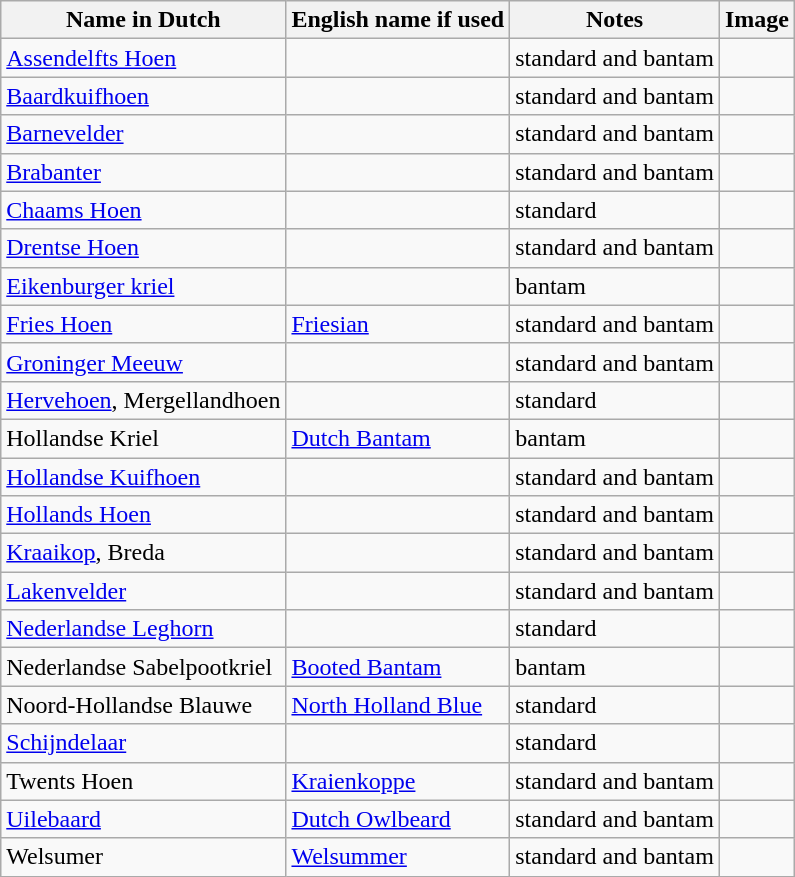<table class="wikitable sortable">
<tr>
<th>Name in Dutch</th>
<th>English name if used</th>
<th>Notes</th>
<th>Image</th>
</tr>
<tr>
<td><a href='#'>Assendelfts Hoen</a></td>
<td></td>
<td>standard and bantam</td>
<td></td>
</tr>
<tr>
<td><a href='#'>Baardkuifhoen</a></td>
<td></td>
<td>standard and bantam</td>
<td></td>
</tr>
<tr>
<td><a href='#'>Barnevelder</a></td>
<td></td>
<td>standard and bantam</td>
<td></td>
</tr>
<tr>
<td><a href='#'>Brabanter</a></td>
<td></td>
<td>standard and bantam</td>
<td></td>
</tr>
<tr>
<td><a href='#'>Chaams Hoen</a></td>
<td></td>
<td>standard</td>
<td></td>
</tr>
<tr>
<td><a href='#'>Drentse Hoen</a></td>
<td></td>
<td>standard and bantam</td>
<td></td>
</tr>
<tr>
<td><a href='#'>Eikenburger kriel</a></td>
<td></td>
<td>bantam</td>
<td></td>
</tr>
<tr>
<td><a href='#'>Fries Hoen</a></td>
<td><a href='#'>Friesian</a></td>
<td>standard and bantam</td>
<td></td>
</tr>
<tr>
<td><a href='#'>Groninger Meeuw</a></td>
<td></td>
<td>standard and bantam</td>
<td></td>
</tr>
<tr>
<td><a href='#'>Hervehoen</a>,  Mergellandhoen</td>
<td></td>
<td>standard</td>
<td></td>
</tr>
<tr>
<td>Hollandse Kriel</td>
<td><a href='#'>Dutch Bantam</a></td>
<td>bantam</td>
<td></td>
</tr>
<tr>
<td><a href='#'>Hollandse Kuifhoen</a></td>
<td></td>
<td>standard and bantam</td>
<td></td>
</tr>
<tr>
<td><a href='#'>Hollands Hoen</a></td>
<td></td>
<td>standard and bantam</td>
<td></td>
</tr>
<tr>
<td><a href='#'>Kraaikop</a>, Breda</td>
<td></td>
<td>standard and bantam</td>
<td></td>
</tr>
<tr>
<td><a href='#'>Lakenvelder</a></td>
<td></td>
<td>standard and bantam</td>
<td></td>
</tr>
<tr>
<td><a href='#'>Nederlandse Leghorn</a></td>
<td></td>
<td>standard</td>
<td></td>
</tr>
<tr>
<td>Nederlandse Sabelpootkriel</td>
<td><a href='#'>Booted Bantam</a></td>
<td>bantam</td>
<td></td>
</tr>
<tr>
<td>Noord-Hollandse Blauwe</td>
<td><a href='#'>North Holland Blue</a></td>
<td>standard</td>
<td></td>
</tr>
<tr>
<td><a href='#'>Schijndelaar</a></td>
<td></td>
<td>standard</td>
<td></td>
</tr>
<tr>
<td>Twents Hoen</td>
<td><a href='#'>Kraienkoppe</a></td>
<td>standard and bantam</td>
<td></td>
</tr>
<tr>
<td><a href='#'>Uilebaard</a></td>
<td><a href='#'>Dutch Owlbeard</a></td>
<td>standard and bantam</td>
<td></td>
</tr>
<tr>
<td>Welsumer</td>
<td><a href='#'>Welsummer</a></td>
<td>standard and bantam</td>
<td></td>
</tr>
</table>
